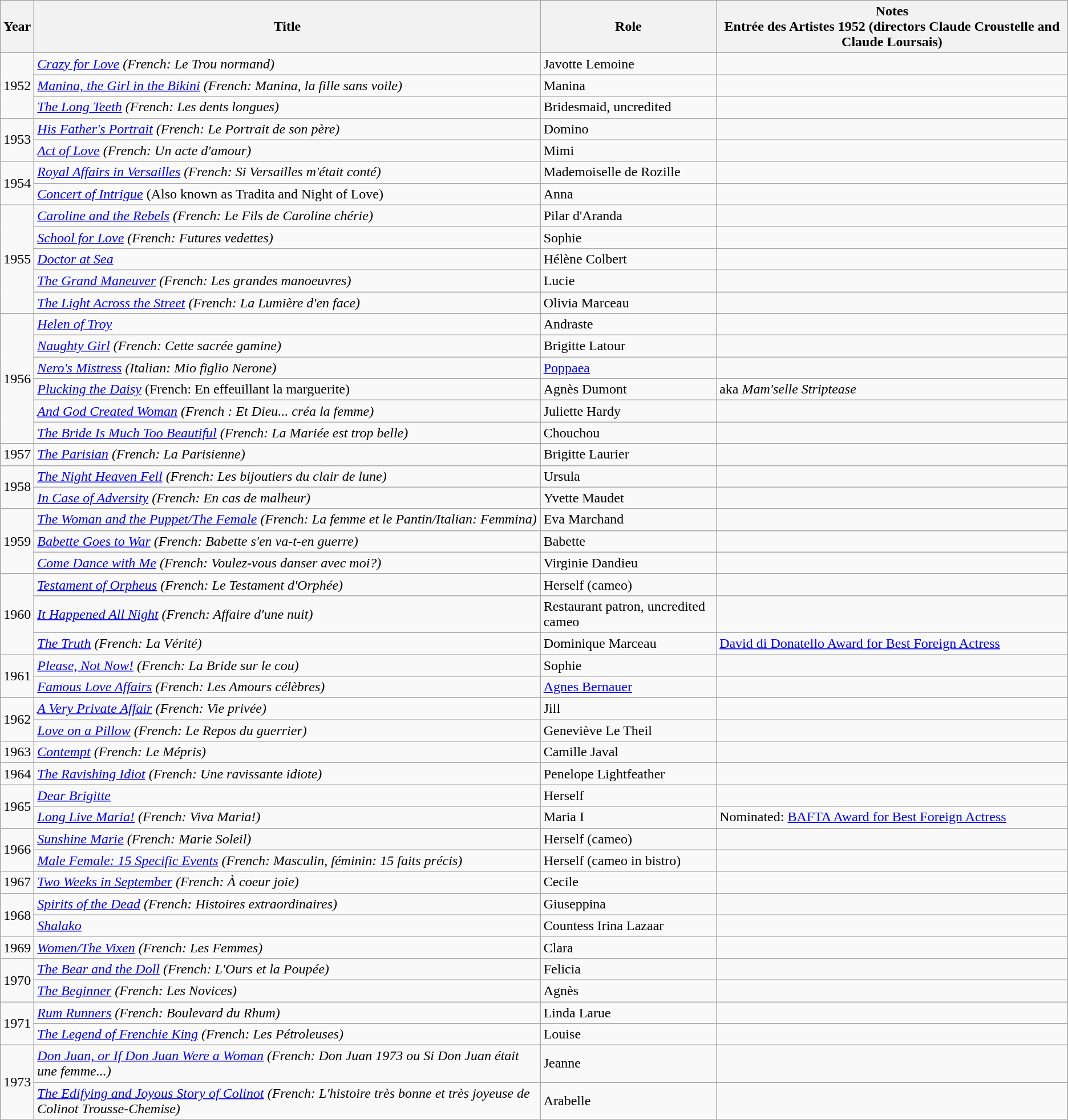<table class="wikitable">
<tr>
<th>Year</th>
<th>Title</th>
<th>Role</th>
<th>Notes<br>Entrée des Artistes 1952 (directors Claude Croustelle and Claude Loursais)</th>
</tr>
<tr>
<td rowspan="3">1952</td>
<td><em><a href='#'>Crazy for Love</a> (French: Le Trou normand)</em></td>
<td>Javotte Lemoine</td>
<td></td>
</tr>
<tr>
<td><em><a href='#'>Manina, the Girl in the Bikini</a> (French: Manina, la fille sans voile)</em></td>
<td>Manina</td>
<td></td>
</tr>
<tr>
<td><em><a href='#'>The Long Teeth</a> (French: Les dents longues)</em></td>
<td>Bridesmaid, uncredited</td>
<td></td>
</tr>
<tr>
<td rowspan="2">1953</td>
<td><em><a href='#'>His Father's Portrait</a> (French: Le Portrait de son père)</em></td>
<td>Domino</td>
<td></td>
</tr>
<tr>
<td><em><a href='#'>Act of Love</a> (French: Un acte d'amour)</em></td>
<td>Mimi</td>
<td></td>
</tr>
<tr>
<td rowspan="2">1954</td>
<td><em><a href='#'>Royal Affairs in Versailles</a> (French: Si Versailles m'était conté)</em></td>
<td>Mademoiselle de Rozille</td>
<td></td>
</tr>
<tr>
<td><em><a href='#'>Concert of Intrigue</a></em> (Also known as Tradita and Night of Love)</td>
<td>Anna</td>
<td></td>
</tr>
<tr>
<td rowspan="5">1955</td>
<td><em><a href='#'>Caroline and the Rebels</a> (French: Le Fils de Caroline chérie)</em></td>
<td>Pilar d'Aranda</td>
<td></td>
</tr>
<tr>
<td><em><a href='#'>School for Love</a> (French: Futures vedettes)</em></td>
<td>Sophie</td>
<td></td>
</tr>
<tr>
<td><em><a href='#'>Doctor at Sea</a></em></td>
<td>Hélène Colbert</td>
<td></td>
</tr>
<tr>
<td><em><a href='#'>The Grand Maneuver</a> (French: Les grandes manoeuvres)</em></td>
<td>Lucie</td>
<td></td>
</tr>
<tr>
<td><em><a href='#'>The Light Across the Street</a> (French: La Lumière d'en face)</em></td>
<td>Olivia Marceau</td>
<td></td>
</tr>
<tr>
<td rowspan="6">1956</td>
<td><em><a href='#'>Helen of Troy</a></em></td>
<td>Andraste</td>
<td></td>
</tr>
<tr>
<td><em><a href='#'>Naughty Girl</a> (French: Cette sacrée gamine)</em></td>
<td>Brigitte Latour</td>
<td></td>
</tr>
<tr>
<td><em><a href='#'>Nero's Mistress</a> (Italian: Mio figlio Nerone)</em></td>
<td><a href='#'>Poppaea</a></td>
<td></td>
</tr>
<tr>
<td><em><a href='#'>Plucking the Daisy</a></em> (French: En effeuillant la marguerite)</td>
<td>Agnès Dumont</td>
<td>aka <em>Mam'selle Striptease</em></td>
</tr>
<tr>
<td><em><a href='#'>And God Created Woman</a> (French : Et Dieu... créa la femme)</em></td>
<td>Juliette Hardy</td>
<td></td>
</tr>
<tr>
<td><em><a href='#'>The Bride Is Much Too Beautiful</a> (French: La Mariée est trop belle)</em></td>
<td>Chouchou</td>
<td></td>
</tr>
<tr>
<td>1957</td>
<td><em><a href='#'>The Parisian</a> (French: La Parisienne)</em></td>
<td>Brigitte Laurier</td>
<td></td>
</tr>
<tr>
<td rowspan="2">1958</td>
<td><em><a href='#'>The Night Heaven Fell</a> (French: Les bijoutiers du clair de lune)</em></td>
<td>Ursula</td>
<td></td>
</tr>
<tr>
<td><em><a href='#'>In Case of Adversity</a> (French: En cas de malheur)</em></td>
<td>Yvette Maudet</td>
<td></td>
</tr>
<tr>
<td rowspan="3">1959</td>
<td><em><a href='#'>The Woman and the Puppet/The Female</a> (French: La femme et le Pantin/Italian: Femmina)</em></td>
<td>Eva Marchand</td>
<td></td>
</tr>
<tr>
<td><em><a href='#'>Babette Goes to War</a> (French: Babette s'en va-t-en guerre)</em></td>
<td>Babette</td>
<td></td>
</tr>
<tr>
<td><em><a href='#'>Come Dance with Me</a> (French: Voulez-vous danser avec moi?)</em></td>
<td>Virginie Dandieu</td>
<td></td>
</tr>
<tr>
<td rowspan="3">1960</td>
<td><em><a href='#'>Testament of Orpheus</a> (French: Le Testament d'Orphée)</em></td>
<td>Herself (cameo)</td>
<td></td>
</tr>
<tr>
<td><em><a href='#'>It Happened All Night</a> (French: Affaire d'une nuit)</em></td>
<td>Restaurant patron, uncredited cameo</td>
<td></td>
</tr>
<tr>
<td><em><a href='#'>The Truth</a> (French: La Vérité)</em></td>
<td>Dominique Marceau</td>
<td><a href='#'>David di Donatello Award for Best Foreign Actress</a></td>
</tr>
<tr>
<td rowspan="2">1961</td>
<td><em><a href='#'>Please, Not Now!</a> (French: La Bride sur le cou)</em></td>
<td>Sophie</td>
<td></td>
</tr>
<tr>
<td><em><a href='#'>Famous Love Affairs</a> (French: Les Amours célèbres)</em></td>
<td><a href='#'>Agnes Bernauer</a></td>
<td></td>
</tr>
<tr>
<td rowspan="2">1962</td>
<td><em><a href='#'>A Very Private Affair</a> (French: Vie privée)</em></td>
<td>Jill</td>
<td></td>
</tr>
<tr>
<td><em><a href='#'>Love on a Pillow</a> (French: Le Repos du guerrier)</em></td>
<td>Geneviève Le Theil</td>
<td></td>
</tr>
<tr>
<td>1963</td>
<td><em><a href='#'>Contempt</a> (French: Le Mépris)</em></td>
<td>Camille Javal</td>
<td></td>
</tr>
<tr>
<td>1964</td>
<td><em><a href='#'>The Ravishing Idiot</a> (French: Une ravissante idiote)</em></td>
<td>Penelope Lightfeather</td>
<td></td>
</tr>
<tr>
<td rowspan="2">1965</td>
<td><em><a href='#'>Dear Brigitte</a></em></td>
<td>Herself</td>
<td></td>
</tr>
<tr>
<td><em><a href='#'>Long Live Maria!</a> (French: Viva Maria!)</em></td>
<td>Maria I</td>
<td>Nominated: <a href='#'>BAFTA Award for Best Foreign Actress</a></td>
</tr>
<tr>
<td rowspan="2">1966</td>
<td><em><a href='#'>Sunshine Marie</a> (French: Marie Soleil)</em></td>
<td>Herself (cameo)</td>
<td></td>
</tr>
<tr>
<td><em><a href='#'>Male Female: 15 Specific Events</a> (French: Masculin, féminin: 15 faits précis)</em></td>
<td>Herself (cameo in bistro)</td>
<td></td>
</tr>
<tr>
<td>1967</td>
<td><em><a href='#'>Two Weeks in September</a> (French: À coeur joie)</em></td>
<td>Cecile</td>
<td></td>
</tr>
<tr>
<td rowspan="2">1968</td>
<td><em><a href='#'>Spirits of the Dead</a> (French: Histoires extraordinaires)</em></td>
<td>Giuseppina</td>
<td></td>
</tr>
<tr>
<td><em><a href='#'>Shalako</a></em></td>
<td>Countess Irina Lazaar</td>
<td></td>
</tr>
<tr>
<td>1969</td>
<td><em><a href='#'>Women/The Vixen</a> (French: Les Femmes)</em></td>
<td>Clara</td>
<td></td>
</tr>
<tr>
<td rowspan="2">1970</td>
<td><em><a href='#'>The Bear and the Doll</a> (French: L'Ours et la Poupée)</em></td>
<td>Felicia</td>
<td></td>
</tr>
<tr>
<td><em><a href='#'>The Beginner</a> (French: Les Novices)</em></td>
<td>Agnès</td>
<td></td>
</tr>
<tr>
<td rowspan="2">1971</td>
<td><em><a href='#'>Rum Runners</a> (French: Boulevard du Rhum)</em></td>
<td>Linda Larue</td>
<td></td>
</tr>
<tr>
<td><em><a href='#'>The Legend of Frenchie King</a> (French: Les Pétroleuses)</em></td>
<td>Louise</td>
<td></td>
</tr>
<tr>
<td rowspan="2">1973</td>
<td><em><a href='#'>Don Juan, or If Don Juan Were a Woman</a> (French: Don Juan 1973 ou Si Don Juan était une femme...)</em></td>
<td>Jeanne</td>
<td></td>
</tr>
<tr>
<td><em><a href='#'>The Edifying and Joyous Story of Colinot</a> (French: L'histoire très bonne et très joyeuse de Colinot Trousse-Chemise)</em></td>
<td>Arabelle</td>
<td></td>
</tr>
</table>
